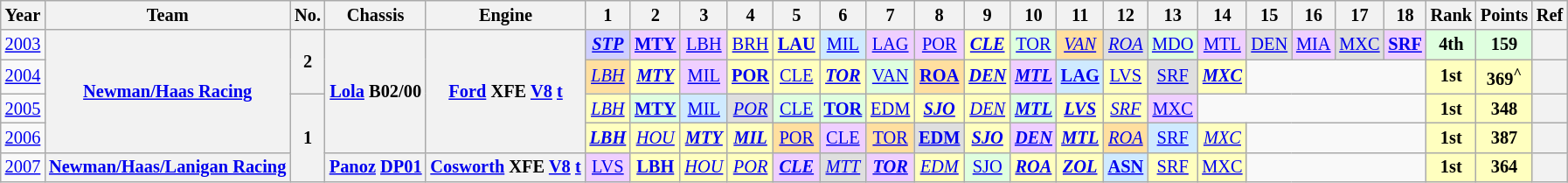<table class="wikitable" style="text-align:center; font-size:85%">
<tr>
<th>Year</th>
<th>Team</th>
<th>No.</th>
<th>Chassis</th>
<th>Engine</th>
<th>1</th>
<th>2</th>
<th>3</th>
<th>4</th>
<th>5</th>
<th>6</th>
<th>7</th>
<th>8</th>
<th>9</th>
<th>10</th>
<th>11</th>
<th>12</th>
<th>13</th>
<th>14</th>
<th>15</th>
<th>16</th>
<th>17</th>
<th>18</th>
<th>Rank</th>
<th>Points</th>
<th>Ref</th>
</tr>
<tr>
<td><a href='#'>2003</a></td>
<th rowspan=4 nowrap><a href='#'>Newman/Haas Racing</a></th>
<th rowspan=2>2</th>
<th rowspan=4 nowrap><a href='#'>Lola</a> B02/00</th>
<th rowspan=4 nowrap><a href='#'>Ford</a> XFE <a href='#'>V8</a> <a href='#'>t</a></th>
<td style="background:#CFCFFF;"><strong><em><a href='#'>STP</a></em></strong><br></td>
<td style="background:#EFCFFF;"><strong><a href='#'>MTY</a></strong><br></td>
<td style="background:#EFCFFF;"><a href='#'>LBH</a><br></td>
<td style="background:#FFFFBF;"><a href='#'>BRH</a><br></td>
<td style="background:#FFFFBF;"><strong><a href='#'>LAU</a></strong><br></td>
<td style="background:#CFEAFF;"><a href='#'>MIL</a><br></td>
<td style="background:#EFCFFF;"><a href='#'>LAG</a><br></td>
<td style="background:#EFCFFF;"><a href='#'>POR</a><br></td>
<td style="background:#FFFFBF;"><strong><em><a href='#'>CLE</a></em></strong><br></td>
<td style="background:#DFFFDF;"><a href='#'>TOR</a><br></td>
<td style="background:#FFDF9F;"><em><a href='#'>VAN</a></em><br></td>
<td style="background:#DFDFDF;"><em><a href='#'>ROA</a></em><br></td>
<td style="background:#DFFFDF;"><a href='#'>MDO</a><br></td>
<td style="background:#EFCFFF;"><a href='#'>MTL</a><br></td>
<td style="background:#DFDFDF;"><a href='#'>DEN</a><br></td>
<td style="background:#EFCFFF;"><a href='#'>MIA</a><br></td>
<td style="background:#DFDFDF;"><a href='#'>MXC</a><br></td>
<td style="background:#EFCFFF;"><strong><a href='#'>SRF</a></strong><br></td>
<th style="background:#DFFFDF;"><strong>4th</strong></th>
<th style="background:#DFFFDF;"><strong>159</strong></th>
<th></th>
</tr>
<tr>
<td><a href='#'>2004</a></td>
<td style="background:#FFDF9F;"><em><a href='#'>LBH</a></em><br></td>
<td style="background:#FFFFBF;"><strong><em><a href='#'>MTY</a></em></strong><br></td>
<td style="background:#EFCFFF;"><a href='#'>MIL</a><br></td>
<td style="background:#FFFFBF;"><strong><a href='#'>POR</a></strong><br></td>
<td style="background:#FFFFBF;"><a href='#'>CLE</a><br></td>
<td style="background:#FFFFBF;"><strong><em><a href='#'>TOR</a></em></strong><br></td>
<td style="background:#DFFFDF;"><a href='#'>VAN</a><br></td>
<td style="background:#FFDF9F;"><strong><a href='#'>ROA</a></strong><br></td>
<td style="background:#FFFFBF;"><strong><em><a href='#'>DEN</a></em></strong><br></td>
<td style="background:#EFCFFF;"><strong><em><a href='#'>MTL</a></em></strong><br></td>
<td style="background:#CFEAFF;"><strong><a href='#'>LAG</a></strong><br></td>
<td style="background:#FFFFBF;"><a href='#'>LVS</a><br></td>
<td style="background:#DFDFDF;"><a href='#'>SRF</a><br></td>
<td style="background:#FFFFBF;"><strong><em><a href='#'>MXC</a></em></strong><br></td>
<td colspan=4></td>
<th style="background:#FFFFBF;"><strong>1st</strong></th>
<th style="background:#FFFFBF;"><strong>369</strong><sup>^</sup></th>
<th></th>
</tr>
<tr>
<td><a href='#'>2005</a></td>
<th rowspan=3>1</th>
<td style="background:#FFFFBF;"><em><a href='#'>LBH</a></em><br></td>
<td style="background:#DFFFDF;"><strong><a href='#'>MTY</a></strong><br></td>
<td style="background:#CFEAFF;"><a href='#'>MIL</a><br></td>
<td style="background:#DFDFDF;"><em><a href='#'>POR</a></em><br></td>
<td style="background:#DFFFDF;"><a href='#'>CLE</a><br></td>
<td style="background:#DFFFDF;"><strong><a href='#'>TOR</a></strong><br></td>
<td style="background:#FFFFBF;"><a href='#'>EDM</a><br></td>
<td style="background:#FFFFBF;"><strong><em><a href='#'>SJO</a></em></strong><br></td>
<td style="background:#FFFFBF;"><em><a href='#'>DEN</a></em><br></td>
<td style="background:#DFFFDF;"><strong><em><a href='#'>MTL</a></em></strong><br></td>
<td style="background:#FFFFBF;"><strong><em><a href='#'>LVS</a></em></strong><br></td>
<td style="background:#FFFFBF;"><em><a href='#'>SRF</a></em><br></td>
<td style="background:#EFCFFF;"><a href='#'>MXC</a><br></td>
<td colspan=5></td>
<th style="background:#FFFFBF;"><strong>1st</strong></th>
<th style="background:#FFFFBF;"><strong>348</strong></th>
<th></th>
</tr>
<tr>
<td><a href='#'>2006</a></td>
<td style="background:#FFFFBF;"><strong><em><a href='#'>LBH</a></em></strong><br></td>
<td style="background:#FFFFBF;"><em><a href='#'>HOU</a></em><br></td>
<td style="background:#FFFFBF;"><strong><em><a href='#'>MTY</a></em></strong><br></td>
<td style="background:#FFFFBF;"><strong><em><a href='#'>MIL</a></em></strong><br></td>
<td style="background:#FFDF9F;"><a href='#'>POR</a><br></td>
<td style="background:#EFCFFF;"><a href='#'>CLE</a><br></td>
<td style="background:#FFDF9F;"><a href='#'>TOR</a><br></td>
<td style="background:#DFDFDF;"><strong><a href='#'>EDM</a></strong><br></td>
<td style="background:#FFFFBF;"><strong><em><a href='#'>SJO</a></em></strong><br></td>
<td style="background:#EFCFFF;"><strong><em><a href='#'>DEN</a></em></strong><br></td>
<td style="background:#FFFFBF;"><strong><em><a href='#'>MTL</a></em></strong><br></td>
<td style="background:#FFDF9F;"><em><a href='#'>ROA</a></em><br></td>
<td style="background:#CFEAFF;"><a href='#'>SRF</a><br></td>
<td style="background:#FFFFBF;"><em><a href='#'>MXC</a></em><br></td>
<td colspan=4></td>
<th style="background:#FFFFBF;"><strong>1st</strong></th>
<th style="background:#FFFFBF;"><strong>387</strong></th>
<th></th>
</tr>
<tr>
<td><a href='#'>2007</a></td>
<th nowrap><a href='#'>Newman/Haas/Lanigan Racing</a></th>
<th nowrap><a href='#'>Panoz</a> <a href='#'>DP01</a></th>
<th nowrap><a href='#'>Cosworth</a> XFE <a href='#'>V8</a> <a href='#'>t</a></th>
<td style="background:#EFCFFF;"><a href='#'>LVS</a><br></td>
<td style="background:#FFFFBF;"><strong><a href='#'>LBH</a></strong><br></td>
<td style="background:#FFFFBF;"><em><a href='#'>HOU</a></em><br></td>
<td style="background:#FFFFBF;"><em><a href='#'>POR</a></em><br></td>
<td style="background:#EFCFFF;"><strong><em><a href='#'>CLE</a></em></strong><br></td>
<td style="background:#DFDFDF;"><em><a href='#'>MTT</a></em><br></td>
<td style="background:#EFCFFF;"><strong><em><a href='#'>TOR</a></em></strong><br></td>
<td style="background:#FFFFBF;"><em><a href='#'>EDM</a></em><br></td>
<td style="background:#DFFFDF;"><a href='#'>SJO</a><br></td>
<td style="background:#FFFFBF;"><strong><em><a href='#'>ROA</a></em></strong><br></td>
<td style="background:#FFFFBF;"><strong><em><a href='#'>ZOL</a></em></strong><br></td>
<td style="background:#CFEAFF;"><strong><a href='#'>ASN</a></strong><br></td>
<td style="background:#FFFFBF;"><a href='#'>SRF</a><br></td>
<td style="background:#FFFFBF;"><a href='#'>MXC</a><br></td>
<td colspan=4></td>
<th style="background:#FFFFBF;"><strong>1st</strong></th>
<th style="background:#FFFFBF;"><strong>364</strong></th>
<th></th>
</tr>
</table>
